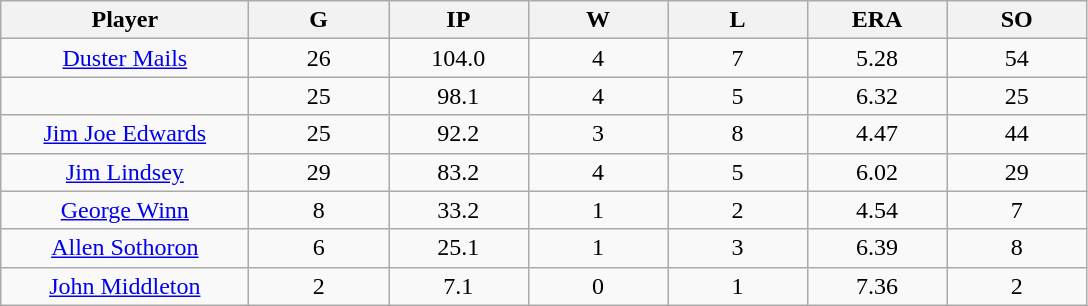<table class="wikitable sortable">
<tr>
<th bgcolor="#DDDDFF" width="16%">Player</th>
<th bgcolor="#DDDDFF" width="9%">G</th>
<th bgcolor="#DDDDFF" width="9%">IP</th>
<th bgcolor="#DDDDFF" width="9%">W</th>
<th bgcolor="#DDDDFF" width="9%">L</th>
<th bgcolor="#DDDDFF" width="9%">ERA</th>
<th bgcolor="#DDDDFF" width="9%">SO</th>
</tr>
<tr align="center">
<td><a href='#'>Duster Mails</a></td>
<td>26</td>
<td>104.0</td>
<td>4</td>
<td>7</td>
<td>5.28</td>
<td>54</td>
</tr>
<tr align=center>
<td></td>
<td>25</td>
<td>98.1</td>
<td>4</td>
<td>5</td>
<td>6.32</td>
<td>25</td>
</tr>
<tr align="center">
<td><a href='#'>Jim Joe Edwards</a></td>
<td>25</td>
<td>92.2</td>
<td>3</td>
<td>8</td>
<td>4.47</td>
<td>44</td>
</tr>
<tr align=center>
<td><a href='#'>Jim Lindsey</a></td>
<td>29</td>
<td>83.2</td>
<td>4</td>
<td>5</td>
<td>6.02</td>
<td>29</td>
</tr>
<tr align=center>
<td><a href='#'>George Winn</a></td>
<td>8</td>
<td>33.2</td>
<td>1</td>
<td>2</td>
<td>4.54</td>
<td>7</td>
</tr>
<tr align=center>
<td><a href='#'>Allen Sothoron</a></td>
<td>6</td>
<td>25.1</td>
<td>1</td>
<td>3</td>
<td>6.39</td>
<td>8</td>
</tr>
<tr align=center>
<td><a href='#'>John Middleton</a></td>
<td>2</td>
<td>7.1</td>
<td>0</td>
<td>1</td>
<td>7.36</td>
<td>2</td>
</tr>
</table>
